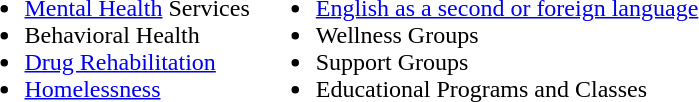<table>
<tr>
<td><br><ul><li><a href='#'>Mental Health</a> Services</li><li>Behavioral Health</li><li><a href='#'>Drug Rehabilitation</a></li><li><a href='#'>Homelessness</a></li></ul></td>
<td><br><ul><li><a href='#'>English as a second or foreign language</a></li><li>Wellness Groups</li><li>Support Groups</li><li>Educational Programs and Classes</li></ul></td>
</tr>
</table>
